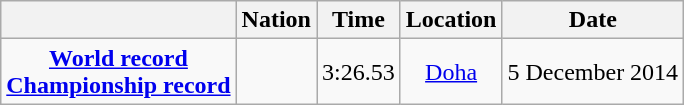<table class=wikitable style=text-align:center>
<tr>
<th></th>
<th>Nation</th>
<th>Time</th>
<th>Location</th>
<th>Date</th>
</tr>
<tr>
<td><strong><a href='#'>World record</a><br><a href='#'>Championship record</a></strong></td>
<td align=left></td>
<td align=left>3:26.53</td>
<td><a href='#'>Doha</a></td>
<td>5 December 2014</td>
</tr>
</table>
